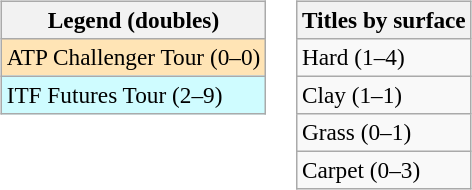<table>
<tr valign=top>
<td><br><table class=wikitable style=font-size:97%>
<tr>
<th>Legend (doubles)</th>
</tr>
<tr style="background:moccasin;">
<td>ATP Challenger Tour (0–0)</td>
</tr>
<tr style="background:#cffcff;">
<td>ITF Futures Tour (2–9)</td>
</tr>
</table>
</td>
<td><br><table class=wikitable style=font-size:97%>
<tr>
<th>Titles by surface</th>
</tr>
<tr>
<td>Hard (1–4)</td>
</tr>
<tr>
<td>Clay (1–1)</td>
</tr>
<tr>
<td>Grass (0–1)</td>
</tr>
<tr>
<td>Carpet (0–3)</td>
</tr>
</table>
</td>
</tr>
</table>
